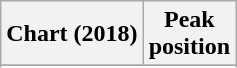<table class="wikitable">
<tr>
<th>Chart (2018)</th>
<th>Peak<br>position</th>
</tr>
<tr>
</tr>
<tr>
</tr>
<tr>
</tr>
<tr>
</tr>
</table>
